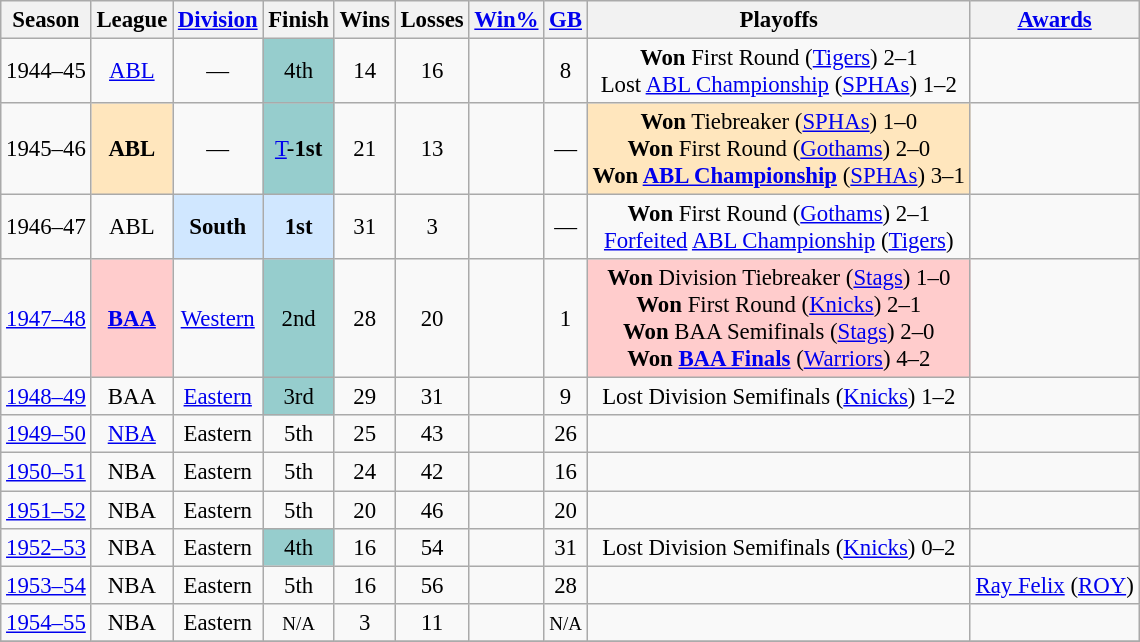<table class="wikitable" style="text-align:center; font-size:95%">
<tr>
<th scope="col">Season</th>
<th scope="col">League</th>
<th scope="col"><a href='#'>Division</a></th>
<th scope="col">Finish</th>
<th scope="col">Wins</th>
<th scope="col">Losses</th>
<th scope="col"><a href='#'>Win%</a></th>
<th scope="col"><a href='#'>GB</a></th>
<th scope="col">Playoffs</th>
<th scope="col"><a href='#'>Awards</a></th>
</tr>
<tr>
<td>1944–45</td>
<td><a href='#'>ABL</a></td>
<td>—</td>
<td bgcolor=#96cdcd>4th</td>
<td>14</td>
<td>16</td>
<td></td>
<td>8</td>
<td><strong>Won</strong> First Round (<a href='#'>Tigers</a>) 2–1<br>Lost <a href='#'>ABL Championship</a> (<a href='#'>SPHAs</a>) 1–2</td>
<td></td>
</tr>
<tr>
<td>1945–46</td>
<td bgcolor=#FFE6BD><strong>ABL</strong></td>
<td>—</td>
<td bgcolor=#96cdcd><a href='#'>T</a>-<strong>1st</strong></td>
<td>21</td>
<td>13</td>
<td></td>
<td>—</td>
<td bgcolor=#FFE6BD><strong>Won</strong> Tiebreaker (<a href='#'>SPHAs</a>) 1–0<br><strong>Won</strong> First Round (<a href='#'>Gothams</a>) 2–0<br><strong>Won <a href='#'>ABL Championship</a></strong> (<a href='#'>SPHAs</a>) 3–1</td>
<td></td>
</tr>
<tr>
<td>1946–47</td>
<td>ABL</td>
<td bgcolor=#d0e7ff><strong>South</strong></td>
<td bgcolor=#d0e7ff><strong>1st</strong></td>
<td>31</td>
<td>3</td>
<td></td>
<td>—</td>
<td><strong>Won</strong> First Round (<a href='#'>Gothams</a>) 2–1<br><a href='#'>Forfeited</a> <a href='#'>ABL Championship</a> (<a href='#'>Tigers</a>)</td>
<td></td>
</tr>
<tr>
<td><a href='#'>1947–48</a></td>
<td bgcolor=#fcc><strong><a href='#'>BAA</a></strong></td>
<td><a href='#'>Western</a></td>
<td bgcolor=#96cdcd>2nd</td>
<td>28</td>
<td>20</td>
<td></td>
<td>1</td>
<td bgcolor=#fcc><strong>Won</strong> Division Tiebreaker (<a href='#'>Stags</a>) 1–0<br><strong>Won</strong> First Round (<a href='#'>Knicks</a>) 2–1<br><strong>Won</strong> BAA Semifinals (<a href='#'>Stags</a>) 2–0<br><strong>Won <a href='#'>BAA Finals</a></strong> (<a href='#'>Warriors</a>) 4–2</td>
<td></td>
</tr>
<tr>
<td><a href='#'>1948–49</a></td>
<td>BAA</td>
<td><a href='#'>Eastern</a></td>
<td bgcolor=#96cdcd>3rd</td>
<td>29</td>
<td>31</td>
<td></td>
<td>9</td>
<td>Lost Division Semifinals (<a href='#'>Knicks</a>) 1–2</td>
<td></td>
</tr>
<tr>
<td><a href='#'>1949–50</a></td>
<td><a href='#'>NBA</a></td>
<td>Eastern</td>
<td>5th</td>
<td>25</td>
<td>43</td>
<td></td>
<td>26</td>
<td></td>
<td></td>
</tr>
<tr>
<td><a href='#'>1950–51</a></td>
<td>NBA</td>
<td>Eastern</td>
<td>5th</td>
<td>24</td>
<td>42</td>
<td></td>
<td>16</td>
<td></td>
<td></td>
</tr>
<tr>
<td><a href='#'>1951–52</a></td>
<td>NBA</td>
<td>Eastern</td>
<td>5th</td>
<td>20</td>
<td>46</td>
<td></td>
<td>20</td>
<td></td>
<td></td>
</tr>
<tr>
<td><a href='#'>1952–53</a></td>
<td>NBA</td>
<td>Eastern</td>
<td bgcolor=#96cdcd>4th</td>
<td>16</td>
<td>54</td>
<td></td>
<td>31</td>
<td>Lost Division Semifinals (<a href='#'>Knicks</a>) 0–2</td>
<td></td>
</tr>
<tr>
<td><a href='#'>1953–54</a></td>
<td>NBA</td>
<td>Eastern</td>
<td>5th</td>
<td>16</td>
<td>56</td>
<td></td>
<td>28</td>
<td></td>
<td><a href='#'>Ray Felix</a> (<a href='#'>ROY</a>)</td>
</tr>
<tr>
<td><a href='#'>1954–55</a></td>
<td>NBA</td>
<td>Eastern</td>
<td><small>N/A</small></td>
<td>3</td>
<td>11</td>
<td></td>
<td><small>N/A</small></td>
<td></td>
<td></td>
</tr>
<tr>
</tr>
</table>
